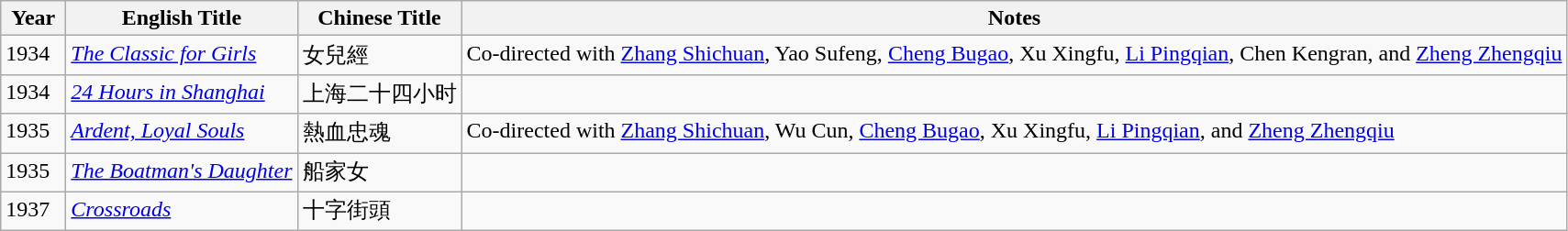<table class="wikitable">
<tr>
<th align="left" valign="top" width="40">Year</th>
<th align="left" valign="top">English Title</th>
<th align="left" valign="top">Chinese Title</th>
<th align="left" valign="top">Notes</th>
</tr>
<tr>
<td align="left" valign="top">1934</td>
<td align="left" valign="top"><em><a href='#'>The Classic for Girls</a></em></td>
<td align="left" valign="top">女兒經</td>
<td align="left" valign="top">Co-directed with <a href='#'>Zhang Shichuan</a>, Yao Sufeng, <a href='#'>Cheng Bugao</a>, Xu Xingfu, <a href='#'>Li Pingqian</a>, Chen Kengran, and <a href='#'>Zheng Zhengqiu</a></td>
</tr>
<tr>
<td align="left" valign="top">1934</td>
<td align="left" valign="top"><em><a href='#'>24 Hours in Shanghai</a></em></td>
<td align="left" valign="top">上海二十四小时</td>
</tr>
<tr>
<td align="left" valign="top">1935</td>
<td align="left" valign="top"><em><a href='#'>Ardent, Loyal Souls</a></em></td>
<td align="left" valign="top">熱血忠魂</td>
<td align="left" valign="top">Co-directed with <a href='#'>Zhang Shichuan</a>, Wu Cun, <a href='#'>Cheng Bugao</a>, Xu Xingfu, <a href='#'>Li Pingqian</a>, and <a href='#'>Zheng Zhengqiu</a></td>
</tr>
<tr>
<td align="left" valign="top">1935</td>
<td align="left" valign="top"><em><a href='#'>The Boatman's Daughter</a></em></td>
<td align="left" valign="top">船家女</td>
<td align="left" valign="top"></td>
</tr>
<tr>
<td align="left" valign="top">1937</td>
<td align="left" valign="top"><em><a href='#'>Crossroads</a></em></td>
<td align="left" valign="top">十字街頭</td>
<td align="left" valign="top"></td>
</tr>
</table>
